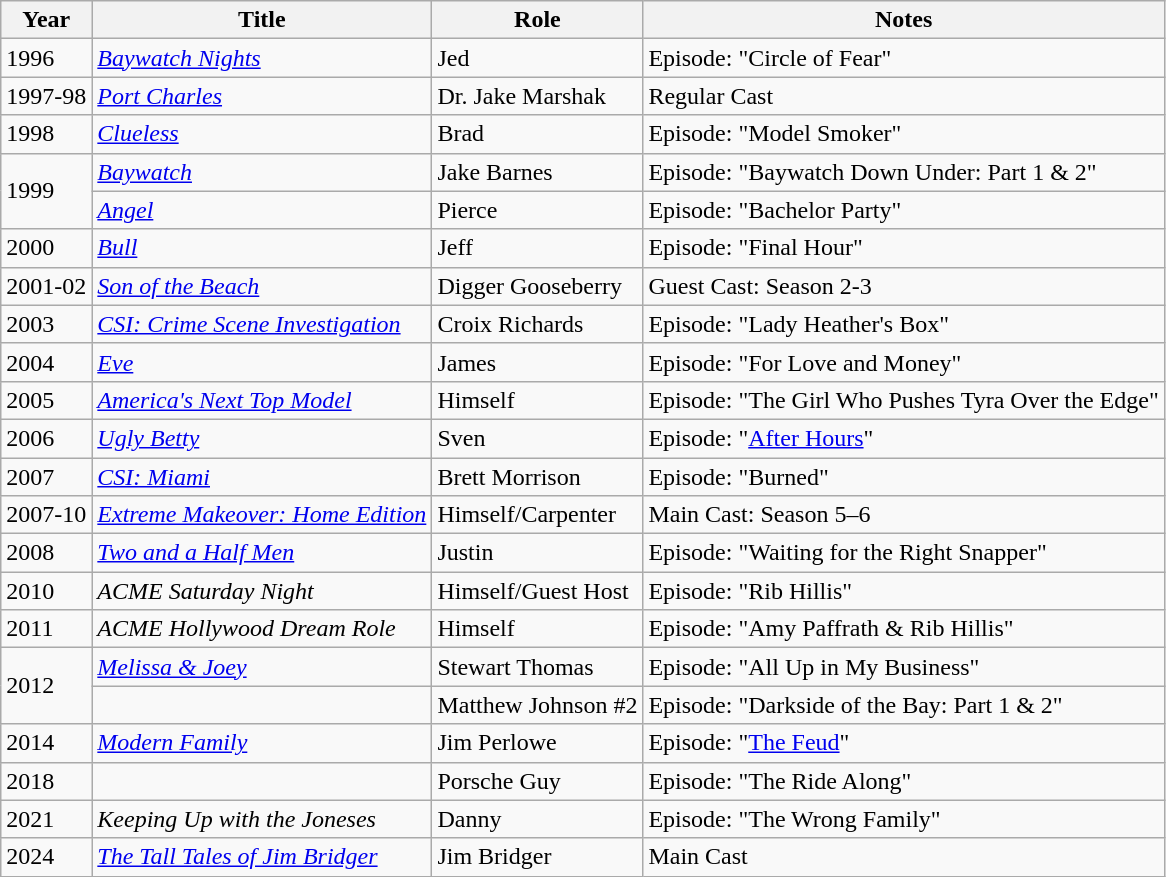<table class="wikitable sortable">
<tr>
<th>Year</th>
<th>Title</th>
<th>Role</th>
<th>Notes</th>
</tr>
<tr>
<td>1996</td>
<td><em><a href='#'>Baywatch Nights</a></em></td>
<td>Jed</td>
<td>Episode: "Circle of Fear"</td>
</tr>
<tr>
<td>1997-98</td>
<td><em><a href='#'>Port Charles</a></em></td>
<td>Dr. Jake Marshak</td>
<td>Regular Cast</td>
</tr>
<tr>
<td>1998</td>
<td><em><a href='#'>Clueless</a></em></td>
<td>Brad</td>
<td>Episode: "Model Smoker"</td>
</tr>
<tr>
<td rowspan=2>1999</td>
<td><em><a href='#'>Baywatch</a></em></td>
<td>Jake Barnes</td>
<td>Episode: "Baywatch Down Under: Part 1 & 2"</td>
</tr>
<tr>
<td><em><a href='#'>Angel</a></em></td>
<td>Pierce</td>
<td>Episode: "Bachelor Party"</td>
</tr>
<tr>
<td>2000</td>
<td><em><a href='#'>Bull</a></em></td>
<td>Jeff</td>
<td>Episode: "Final Hour"</td>
</tr>
<tr>
<td>2001-02</td>
<td><em><a href='#'>Son of the Beach</a></em></td>
<td>Digger Gooseberry</td>
<td>Guest Cast: Season 2-3</td>
</tr>
<tr>
<td>2003</td>
<td><em><a href='#'>CSI: Crime Scene Investigation</a></em></td>
<td>Croix Richards</td>
<td>Episode: "Lady Heather's Box"</td>
</tr>
<tr>
<td>2004</td>
<td><em><a href='#'>Eve</a></em></td>
<td>James</td>
<td>Episode: "For Love and Money"</td>
</tr>
<tr>
<td>2005</td>
<td><em><a href='#'>America's Next Top Model</a></em></td>
<td>Himself</td>
<td>Episode: "The Girl Who Pushes Tyra Over the Edge"</td>
</tr>
<tr>
<td>2006</td>
<td><em><a href='#'>Ugly Betty</a></em></td>
<td>Sven</td>
<td>Episode: "<a href='#'>After Hours</a>"</td>
</tr>
<tr>
<td>2007</td>
<td><em><a href='#'>CSI: Miami</a></em></td>
<td>Brett Morrison</td>
<td>Episode: "Burned"</td>
</tr>
<tr>
<td>2007-10</td>
<td><em><a href='#'>Extreme Makeover: Home Edition</a></em></td>
<td>Himself/Carpenter</td>
<td>Main Cast: Season 5–6</td>
</tr>
<tr>
<td>2008</td>
<td><em><a href='#'>Two and a Half Men</a></em></td>
<td>Justin</td>
<td>Episode: "Waiting for the Right Snapper"</td>
</tr>
<tr>
<td>2010</td>
<td><em>ACME Saturday Night</em></td>
<td>Himself/Guest Host</td>
<td>Episode: "Rib Hillis"</td>
</tr>
<tr>
<td>2011</td>
<td><em>ACME Hollywood Dream Role</em></td>
<td>Himself</td>
<td>Episode: "Amy Paffrath & Rib Hillis"</td>
</tr>
<tr>
<td rowspan=2>2012</td>
<td><em><a href='#'>Melissa & Joey</a></em></td>
<td>Stewart Thomas</td>
<td>Episode: "All Up in My Business"</td>
</tr>
<tr>
<td><em></em></td>
<td>Matthew Johnson #2</td>
<td>Episode: "Darkside of the Bay: Part 1 & 2"</td>
</tr>
<tr>
<td>2014</td>
<td><em><a href='#'>Modern Family</a></em></td>
<td>Jim Perlowe</td>
<td>Episode: "<a href='#'>The Feud</a>"</td>
</tr>
<tr>
<td>2018</td>
<td><em></em></td>
<td>Porsche Guy</td>
<td>Episode: "The Ride Along"</td>
</tr>
<tr>
<td>2021</td>
<td><em>Keeping Up with the Joneses</em></td>
<td>Danny</td>
<td>Episode: "The Wrong Family"</td>
</tr>
<tr>
<td>2024</td>
<td><em><a href='#'>The Tall Tales of Jim Bridger</a></em></td>
<td>Jim Bridger</td>
<td>Main Cast</td>
</tr>
</table>
